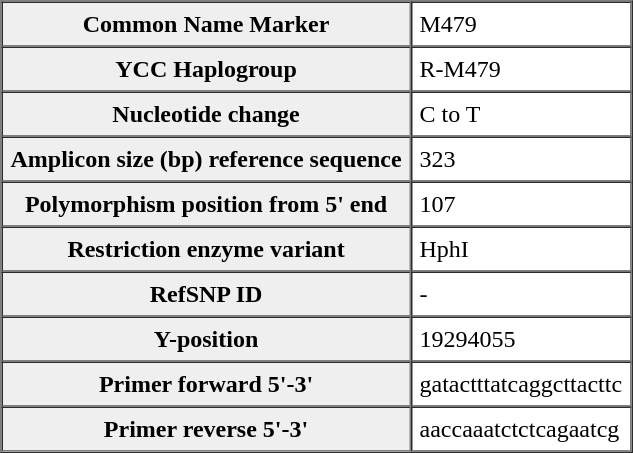<table border="1" cellpadding="5" cellspacing="0">
<tr>
<th scope="row" style="background:#efefef;">Common Name Marker</th>
<td>M479</td>
</tr>
<tr>
<th scope="row" style="background:#efefef;">YCC Haplogroup</th>
<td>R-M479</td>
</tr>
<tr>
<th scope="row" style="background:#efefef;">Nucleotide change</th>
<td>C to T</td>
</tr>
<tr>
<th scope="row" style="background:#efefef;">Amplicon size (bp) reference sequence</th>
<td>323</td>
</tr>
<tr>
<th scope="row" style="background:#efefef;">Polymorphism position from 5' end</th>
<td>107</td>
</tr>
<tr>
<th scope="row" style="background:#efefef;">Restriction enzyme variant</th>
<td>HphI</td>
</tr>
<tr>
<th scope="row" style="background:#efefef;">RefSNP ID</th>
<td>-</td>
</tr>
<tr>
<th scope="row" style="background:#efefef;">Y-position</th>
<td>19294055</td>
</tr>
<tr>
<th scope="row" style="background:#efefef;">Primer forward 5'-3'</th>
<td>gatactttatcaggcttacttc</td>
</tr>
<tr>
<th scope="row" style="background:#efefef;">Primer reverse 5'-3'</th>
<td>aaccaaatctctcagaatcg</td>
</tr>
</table>
